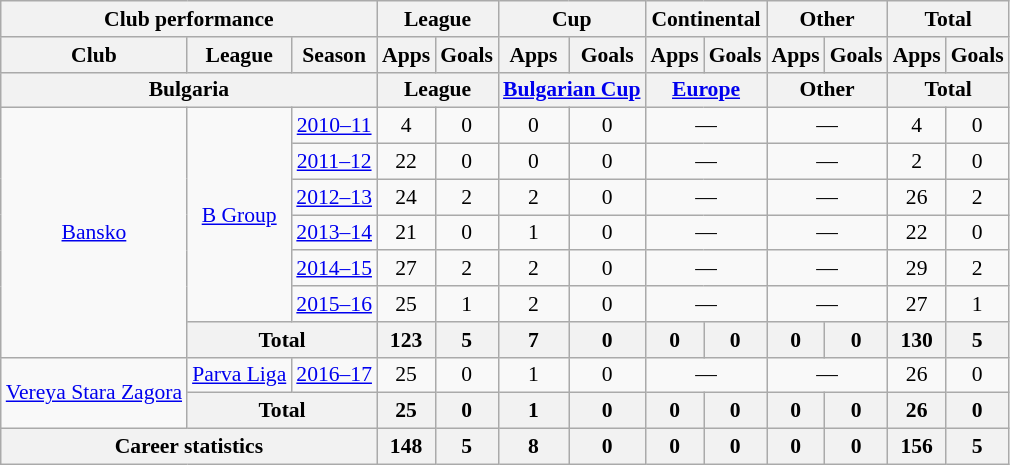<table class="wikitable" style="font-size:90%; text-align: center">
<tr>
<th Colspan="3">Club performance</th>
<th Colspan="2">League</th>
<th Colspan="2">Cup</th>
<th Colspan="2">Continental</th>
<th Colspan="2">Other</th>
<th Colspan="3">Total</th>
</tr>
<tr>
<th>Club</th>
<th>League</th>
<th>Season</th>
<th>Apps</th>
<th>Goals</th>
<th>Apps</th>
<th>Goals</th>
<th>Apps</th>
<th>Goals</th>
<th>Apps</th>
<th>Goals</th>
<th>Apps</th>
<th>Goals</th>
</tr>
<tr>
<th Colspan="3">Bulgaria</th>
<th Colspan="2">League</th>
<th Colspan="2"><a href='#'>Bulgarian Cup</a></th>
<th Colspan="2"><a href='#'>Europe</a></th>
<th Colspan="2">Other</th>
<th Colspan="2">Total</th>
</tr>
<tr>
<td rowspan="7"><a href='#'>Bansko</a></td>
<td rowspan="6"><a href='#'>B Group</a></td>
<td><a href='#'>2010–11</a></td>
<td>4</td>
<td>0</td>
<td>0</td>
<td>0</td>
<td colspan="2">—</td>
<td colspan="2">—</td>
<td>4</td>
<td>0</td>
</tr>
<tr>
<td><a href='#'>2011–12</a></td>
<td>22</td>
<td>0</td>
<td>0</td>
<td>0</td>
<td colspan="2">—</td>
<td colspan="2">—</td>
<td>2</td>
<td>0</td>
</tr>
<tr>
<td><a href='#'>2012–13</a></td>
<td>24</td>
<td>2</td>
<td>2</td>
<td>0</td>
<td colspan="2">—</td>
<td colspan="2">—</td>
<td>26</td>
<td>2</td>
</tr>
<tr>
<td><a href='#'>2013–14</a></td>
<td>21</td>
<td>0</td>
<td>1</td>
<td>0</td>
<td colspan="2">—</td>
<td colspan="2">—</td>
<td>22</td>
<td>0</td>
</tr>
<tr>
<td><a href='#'>2014–15</a></td>
<td>27</td>
<td>2</td>
<td>2</td>
<td>0</td>
<td colspan="2">—</td>
<td colspan="2">—</td>
<td>29</td>
<td>2</td>
</tr>
<tr>
<td><a href='#'>2015–16</a></td>
<td>25</td>
<td>1</td>
<td>2</td>
<td>0</td>
<td colspan="2">—</td>
<td colspan="2">—</td>
<td>27</td>
<td>1</td>
</tr>
<tr>
<th colspan="2">Total</th>
<th>123</th>
<th>5</th>
<th>7</th>
<th>0</th>
<th>0</th>
<th>0</th>
<th>0</th>
<th>0</th>
<th>130</th>
<th>5</th>
</tr>
<tr>
<td rowspan="2"><a href='#'>Vereya Stara Zagora</a></td>
<td><a href='#'>Parva Liga</a></td>
<td><a href='#'>2016–17</a></td>
<td>25</td>
<td>0</td>
<td>1</td>
<td>0</td>
<td colspan="2">—</td>
<td colspan="2">—</td>
<td>26</td>
<td>0</td>
</tr>
<tr>
<th colspan="2">Total</th>
<th>25</th>
<th>0</th>
<th>1</th>
<th>0</th>
<th>0</th>
<th>0</th>
<th>0</th>
<th>0</th>
<th>26</th>
<th>0</th>
</tr>
<tr>
<th colspan="3">Career statistics</th>
<th>148</th>
<th>5</th>
<th>8</th>
<th>0</th>
<th>0</th>
<th>0</th>
<th>0</th>
<th>0</th>
<th>156</th>
<th>5</th>
</tr>
</table>
